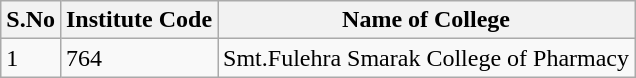<table class="wikitable sortable">
<tr>
<th>S.No</th>
<th>Institute Code</th>
<th>Name of College</th>
</tr>
<tr>
<td>1</td>
<td>764</td>
<td>Smt.Fulehra Smarak College of Pharmacy</td>
</tr>
</table>
